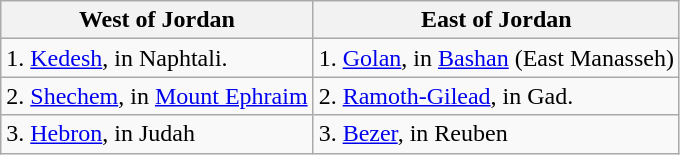<table class=wikitable>
<tr>
<th>West of Jordan</th>
<th>East of Jordan</th>
</tr>
<tr>
<td>1. <a href='#'>Kedesh</a>, in Naphtali.</td>
<td>1. <a href='#'>Golan</a>, in <a href='#'>Bashan</a> (East Manasseh)</td>
</tr>
<tr>
<td>2.  <a href='#'>Shechem</a>, in <a href='#'>Mount Ephraim</a></td>
<td>2. <a href='#'>Ramoth-Gilead</a>, in Gad.</td>
</tr>
<tr>
<td>3. <a href='#'>Hebron</a>, in Judah</td>
<td>3. <a href='#'>Bezer</a>, in Reuben</td>
</tr>
</table>
